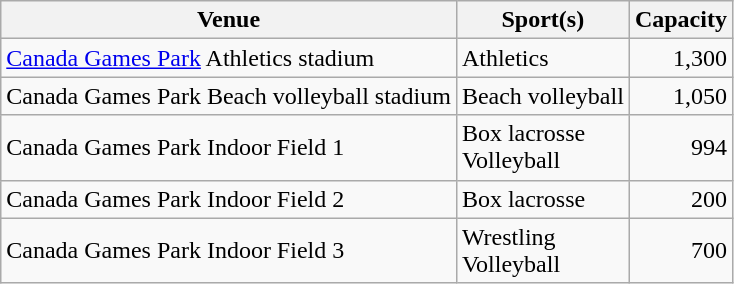<table class="wikitable sortable">
<tr>
<th>Venue</th>
<th>Sport(s)</th>
<th>Capacity</th>
</tr>
<tr>
<td><a href='#'>Canada Games Park</a> Athletics stadium</td>
<td>Athletics</td>
<td align="right">1,300</td>
</tr>
<tr>
<td>Canada Games Park Beach volleyball stadium</td>
<td>Beach volleyball</td>
<td align="right">1,050</td>
</tr>
<tr>
<td>Canada Games Park Indoor Field 1</td>
<td>Box lacrosse<br>Volleyball</td>
<td align="right">994</td>
</tr>
<tr>
<td>Canada Games Park Indoor Field 2</td>
<td>Box lacrosse</td>
<td align="right">200</td>
</tr>
<tr>
<td>Canada Games Park Indoor Field 3</td>
<td>Wrestling<br>Volleyball</td>
<td align="right">700</td>
</tr>
</table>
